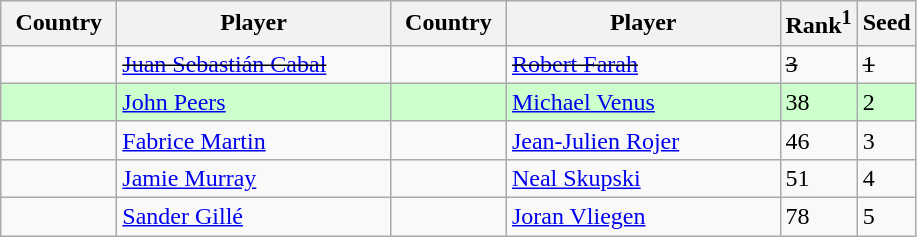<table class="sortable wikitable">
<tr>
<th width="70">Country</th>
<th width="175">Player</th>
<th width="70">Country</th>
<th width="175">Player</th>
<th>Rank<sup>1</sup></th>
<th>Seed</th>
</tr>
<tr>
<td><s></s></td>
<td><s><a href='#'>Juan Sebastián Cabal</a></s></td>
<td><s></s></td>
<td><s><a href='#'>Robert Farah</a></s></td>
<td><s>3</s></td>
<td><s>1</s></td>
</tr>
<tr style="background:#cfc;">
<td></td>
<td><a href='#'>John Peers</a></td>
<td></td>
<td><a href='#'>Michael Venus</a></td>
<td>38</td>
<td>2</td>
</tr>
<tr>
<td></td>
<td><a href='#'>Fabrice Martin</a></td>
<td></td>
<td><a href='#'>Jean-Julien Rojer</a></td>
<td>46</td>
<td>3</td>
</tr>
<tr>
<td></td>
<td><a href='#'>Jamie Murray</a></td>
<td></td>
<td><a href='#'>Neal Skupski</a></td>
<td>51</td>
<td>4</td>
</tr>
<tr>
<td></td>
<td><a href='#'>Sander Gillé</a></td>
<td></td>
<td><a href='#'>Joran Vliegen</a></td>
<td>78</td>
<td>5</td>
</tr>
</table>
